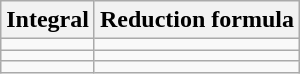<table class="wikitable">
<tr>
<th>Integral</th>
<th>Reduction formula</th>
</tr>
<tr>
<td></td>
<td></td>
</tr>
<tr>
<td></td>
<td></td>
</tr>
<tr>
<td></td>
<td></td>
</tr>
</table>
